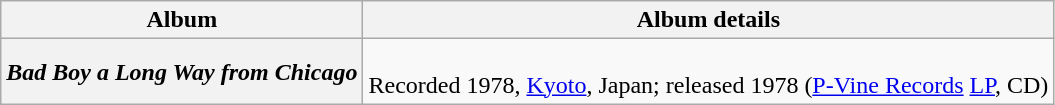<table class="wikitable plainrowheaders" style="text-align:left">
<tr>
<th scope=col>Album</th>
<th scope=col>Album details</th>
</tr>
<tr>
<th scope=row style="text-align:left"><em>Bad Boy a Long Way from Chicago</em></th>
<td><br>Recorded 1978, <a href='#'>Kyoto</a>, Japan; released 1978 (<a href='#'>P-Vine Records</a> <a href='#'>LP</a>, CD)</td>
</tr>
</table>
